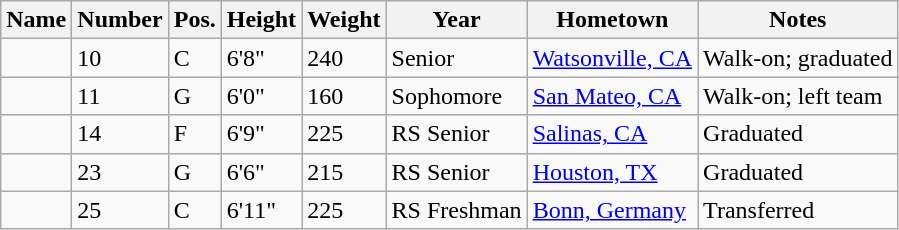<table class="wikitable sortable" border="1">
<tr>
<th>Name</th>
<th>Number</th>
<th>Pos.</th>
<th>Height</th>
<th>Weight</th>
<th>Year</th>
<th>Hometown</th>
<th class="unsortable">Notes</th>
</tr>
<tr>
<td></td>
<td>10</td>
<td>C</td>
<td>6'8"</td>
<td>240</td>
<td>Senior</td>
<td><a href='#'>Watsonville, CA</a></td>
<td>Walk-on; graduated</td>
</tr>
<tr>
<td></td>
<td>11</td>
<td>G</td>
<td>6'0"</td>
<td>160</td>
<td>Sophomore</td>
<td><a href='#'>San Mateo, CA</a></td>
<td>Walk-on; left team</td>
</tr>
<tr>
<td></td>
<td>14</td>
<td>F</td>
<td>6'9"</td>
<td>225</td>
<td>RS Senior</td>
<td><a href='#'>Salinas, CA</a></td>
<td>Graduated</td>
</tr>
<tr>
<td></td>
<td>23</td>
<td>G</td>
<td>6'6"</td>
<td>215</td>
<td>RS Senior</td>
<td><a href='#'>Houston, TX</a></td>
<td>Graduated</td>
</tr>
<tr>
<td></td>
<td>25</td>
<td>C</td>
<td>6'11"</td>
<td>225</td>
<td>RS Freshman</td>
<td><a href='#'>Bonn, Germany</a></td>
<td>Transferred</td>
</tr>
</table>
